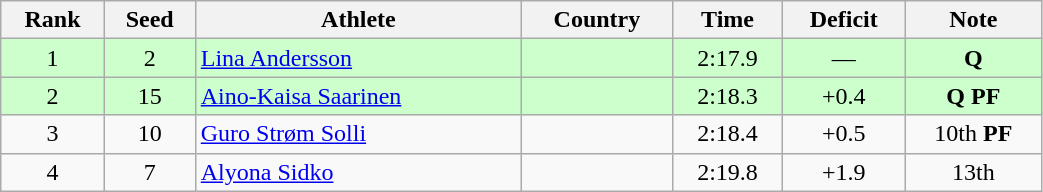<table class="wikitable sortable" style="text-align:center" width=55%>
<tr>
<th>Rank</th>
<th>Seed</th>
<th>Athlete</th>
<th>Country</th>
<th>Time</th>
<th>Deficit</th>
<th>Note</th>
</tr>
<tr bgcolor=ccffcc>
<td>1</td>
<td>2</td>
<td align=left><a href='#'>Lina Andersson</a></td>
<td align=left></td>
<td>2:17.9</td>
<td>—</td>
<td><strong>Q</strong></td>
</tr>
<tr bgcolor=ccffcc>
<td>2</td>
<td>15</td>
<td align=left><a href='#'>Aino-Kaisa Saarinen</a></td>
<td align=left></td>
<td>2:18.3</td>
<td>+0.4</td>
<td><strong>Q</strong> <strong>PF</strong></td>
</tr>
<tr>
<td>3</td>
<td>10</td>
<td align=left><a href='#'>Guro Strøm Solli</a></td>
<td align=left></td>
<td>2:18.4</td>
<td>+0.5</td>
<td>10th <strong>PF</strong></td>
</tr>
<tr>
<td>4</td>
<td>7</td>
<td align=left><a href='#'>Alyona Sidko</a></td>
<td align=left></td>
<td>2:19.8</td>
<td>+1.9</td>
<td>13th</td>
</tr>
</table>
